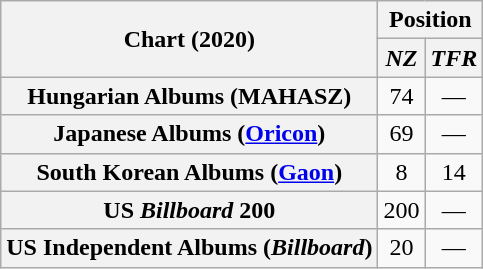<table class="wikitable sortable plainrowheaders" style="text-align:center">
<tr>
<th rowspan="2" scope="col">Chart (2020)</th>
<th colspan="2" scope="col">Position</th>
</tr>
<tr>
<th><em>NZ</em></th>
<th><em>TFR</em></th>
</tr>
<tr>
<th scope="row">Hungarian Albums (MAHASZ)</th>
<td>74</td>
<td>—</td>
</tr>
<tr>
<th scope="row">Japanese Albums (<a href='#'>Oricon</a>)</th>
<td>69</td>
<td>—</td>
</tr>
<tr>
<th scope="row">South Korean Albums (<a href='#'>Gaon</a>)</th>
<td>8</td>
<td>14</td>
</tr>
<tr>
<th scope="row">US <em>Billboard</em> 200</th>
<td>200</td>
<td>—</td>
</tr>
<tr>
<th scope="row">US Independent Albums (<em>Billboard</em>)</th>
<td>20</td>
<td>—</td>
</tr>
</table>
